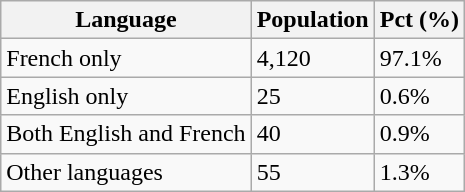<table class="wikitable">
<tr>
<th>Language</th>
<th>Population</th>
<th>Pct (%)</th>
</tr>
<tr>
<td>French only</td>
<td>4,120</td>
<td>97.1%</td>
</tr>
<tr>
<td>English only</td>
<td>25</td>
<td>0.6%</td>
</tr>
<tr>
<td>Both English and French</td>
<td>40</td>
<td>0.9%</td>
</tr>
<tr>
<td>Other languages</td>
<td>55</td>
<td>1.3%</td>
</tr>
</table>
